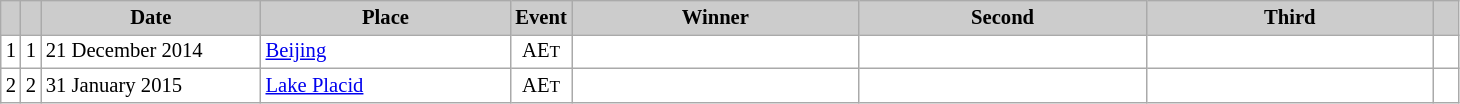<table class="wikitable plainrowheaders" style="background:#fff; font-size:86%; line-height:16px; border:grey solid 1px; border-collapse:collapse;">
<tr style="background:#ccc; text-align:center;">
<th scope="col" style="background:#ccc; width=20 px;"></th>
<th scope="col" style="background:#ccc; width=30 px;"></th>
<th scope="col" style="background:#ccc; width:140px;">Date</th>
<th scope="col" style="background:#ccc; width:160px;">Place</th>
<th scope="col" style="background:#ccc; width:15px;">Event</th>
<th scope="col" style="background:#ccc; width:185px;">Winner</th>
<th scope="col" style="background:#ccc; width:185px;">Second</th>
<th scope="col" style="background:#ccc; width:185px;">Third</th>
<th scope="col" style="background:#ccc; width:10px;"></th>
</tr>
<tr>
<td align=center>1</td>
<td align=center>1</td>
<td>21 December 2014</td>
<td> <a href='#'>Beijing</a></td>
<td align=center>AE<small>T</small></td>
<td></td>
<td></td>
<td></td>
<td></td>
</tr>
<tr>
<td align=center>2</td>
<td align=center>2</td>
<td>31 January 2015</td>
<td> <a href='#'>Lake Placid</a></td>
<td align=center>AE<small>T</small></td>
<td></td>
<td></td>
<td></td>
<td></td>
</tr>
</table>
